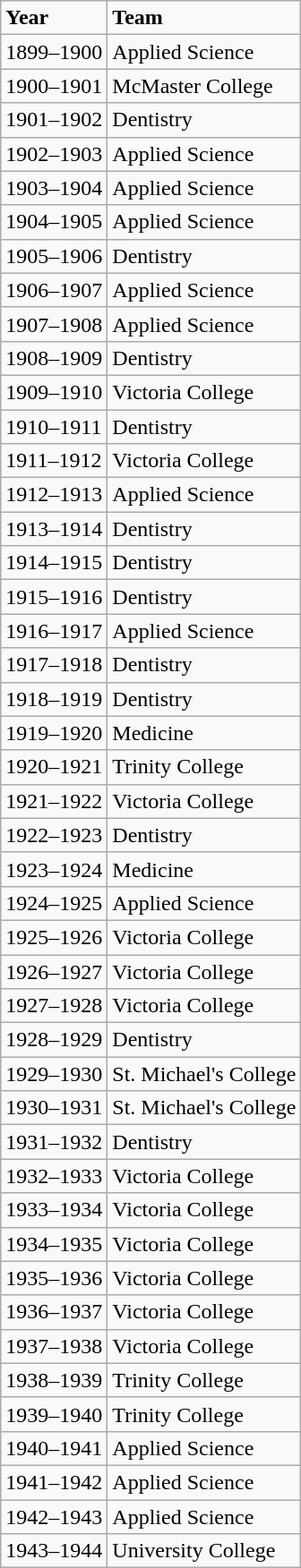<table class="wikitable mw-collapsible">
<tr>
<td><strong>Year</strong></td>
<td><strong>Team</strong></td>
</tr>
<tr>
<td>1899–1900</td>
<td>Applied Science</td>
</tr>
<tr>
<td>1900–1901</td>
<td>McMaster College</td>
</tr>
<tr>
<td>1901–1902</td>
<td>Dentistry</td>
</tr>
<tr>
<td>1902–1903</td>
<td>Applied Science</td>
</tr>
<tr>
<td>1903–1904</td>
<td>Applied Science</td>
</tr>
<tr>
<td>1904–1905</td>
<td>Applied Science</td>
</tr>
<tr>
<td>1905–1906</td>
<td>Dentistry</td>
</tr>
<tr>
<td>1906–1907</td>
<td>Applied Science</td>
</tr>
<tr>
<td>1907–1908</td>
<td>Applied Science</td>
</tr>
<tr>
<td>1908–1909</td>
<td>Dentistry</td>
</tr>
<tr>
<td>1909–1910</td>
<td>Victoria College</td>
</tr>
<tr>
<td>1910–1911</td>
<td>Dentistry</td>
</tr>
<tr>
<td>1911–1912</td>
<td>Victoria College</td>
</tr>
<tr>
<td>1912–1913</td>
<td>Applied Science</td>
</tr>
<tr>
<td>1913–1914</td>
<td>Dentistry</td>
</tr>
<tr>
<td>1914–1915</td>
<td>Dentistry</td>
</tr>
<tr>
<td>1915–1916</td>
<td>Dentistry</td>
</tr>
<tr>
<td>1916–1917</td>
<td>Applied Science</td>
</tr>
<tr>
<td>1917–1918</td>
<td>Dentistry</td>
</tr>
<tr>
<td>1918–1919</td>
<td>Dentistry</td>
</tr>
<tr>
<td>1919–1920</td>
<td>Medicine</td>
</tr>
<tr>
<td>1920–1921</td>
<td>Trinity College</td>
</tr>
<tr>
<td>1921–1922</td>
<td>Victoria College</td>
</tr>
<tr>
<td>1922–1923</td>
<td>Dentistry</td>
</tr>
<tr>
<td>1923–1924</td>
<td>Medicine</td>
</tr>
<tr>
<td>1924–1925</td>
<td>Applied Science</td>
</tr>
<tr>
<td>1925–1926</td>
<td>Victoria College</td>
</tr>
<tr>
<td>1926–1927</td>
<td>Victoria College</td>
</tr>
<tr>
<td>1927–1928</td>
<td>Victoria College</td>
</tr>
<tr>
<td>1928–1929</td>
<td>Dentistry</td>
</tr>
<tr>
<td>1929–1930</td>
<td>St. Michael's College</td>
</tr>
<tr>
<td>1930–1931</td>
<td>St. Michael's College</td>
</tr>
<tr>
<td>1931–1932</td>
<td>Dentistry</td>
</tr>
<tr>
<td>1932–1933</td>
<td>Victoria College</td>
</tr>
<tr>
<td>1933–1934</td>
<td>Victoria College</td>
</tr>
<tr>
<td>1934–1935</td>
<td>Victoria College</td>
</tr>
<tr>
<td>1935–1936</td>
<td>Victoria College</td>
</tr>
<tr>
<td>1936–1937</td>
<td>Victoria College</td>
</tr>
<tr>
<td>1937–1938</td>
<td>Victoria College</td>
</tr>
<tr>
<td>1938–1939</td>
<td>Trinity College</td>
</tr>
<tr>
<td>1939–1940</td>
<td>Trinity College</td>
</tr>
<tr>
<td>1940–1941</td>
<td>Applied Science</td>
</tr>
<tr>
<td>1941–1942</td>
<td>Applied Science</td>
</tr>
<tr>
<td>1942–1943</td>
<td>Applied Science</td>
</tr>
<tr>
<td>1943–1944</td>
<td>University College</td>
</tr>
</table>
